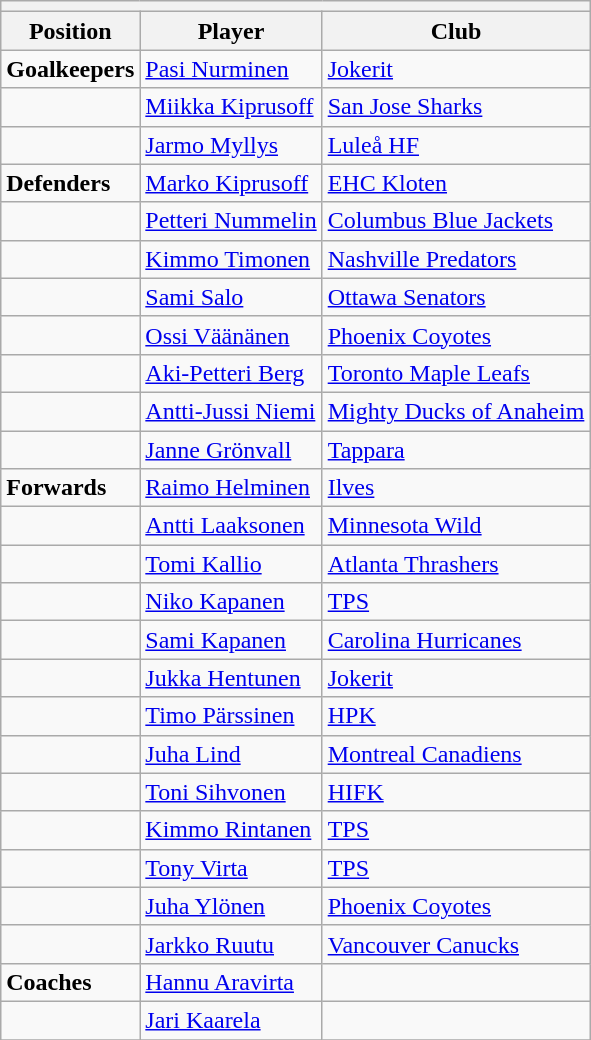<table class=wikitable>
<tr>
<th colspan="7"></th>
</tr>
<tr>
<th>Position</th>
<th>Player</th>
<th>Club</th>
</tr>
<tr>
<td><strong>Goalkeepers</strong></td>
<td><a href='#'>Pasi Nurminen</a></td>
<td><a href='#'>Jokerit</a></td>
</tr>
<tr>
<td></td>
<td><a href='#'>Miikka Kiprusoff</a></td>
<td><a href='#'>San Jose Sharks</a></td>
</tr>
<tr>
<td></td>
<td><a href='#'>Jarmo Myllys</a></td>
<td><a href='#'>Luleå HF</a></td>
</tr>
<tr>
<td><strong>Defenders</strong></td>
<td><a href='#'>Marko Kiprusoff</a></td>
<td><a href='#'>EHC Kloten</a></td>
</tr>
<tr>
<td></td>
<td><a href='#'>Petteri Nummelin</a></td>
<td><a href='#'>Columbus Blue Jackets</a></td>
</tr>
<tr>
<td></td>
<td><a href='#'>Kimmo Timonen</a></td>
<td><a href='#'>Nashville Predators</a></td>
</tr>
<tr>
<td></td>
<td><a href='#'>Sami Salo</a></td>
<td><a href='#'>Ottawa Senators</a></td>
</tr>
<tr>
<td></td>
<td><a href='#'>Ossi Väänänen</a></td>
<td><a href='#'>Phoenix Coyotes</a></td>
</tr>
<tr>
<td></td>
<td><a href='#'>Aki-Petteri Berg</a></td>
<td><a href='#'>Toronto Maple Leafs</a></td>
</tr>
<tr>
<td></td>
<td><a href='#'>Antti-Jussi Niemi</a></td>
<td><a href='#'>Mighty Ducks of Anaheim</a></td>
</tr>
<tr>
<td></td>
<td><a href='#'>Janne Grönvall</a></td>
<td><a href='#'>Tappara</a></td>
</tr>
<tr>
<td><strong>Forwards</strong></td>
<td><a href='#'>Raimo Helminen</a></td>
<td><a href='#'>Ilves</a></td>
</tr>
<tr>
<td></td>
<td><a href='#'>Antti Laaksonen</a></td>
<td><a href='#'>Minnesota Wild</a></td>
</tr>
<tr>
<td></td>
<td><a href='#'>Tomi Kallio</a></td>
<td><a href='#'>Atlanta Thrashers</a></td>
</tr>
<tr>
<td></td>
<td><a href='#'>Niko Kapanen</a></td>
<td><a href='#'>TPS</a></td>
</tr>
<tr>
<td></td>
<td><a href='#'>Sami Kapanen</a></td>
<td><a href='#'>Carolina Hurricanes</a></td>
</tr>
<tr>
<td></td>
<td><a href='#'>Jukka Hentunen</a></td>
<td><a href='#'>Jokerit</a></td>
</tr>
<tr>
<td></td>
<td><a href='#'>Timo Pärssinen</a></td>
<td><a href='#'>HPK</a></td>
</tr>
<tr>
<td></td>
<td><a href='#'>Juha Lind</a></td>
<td><a href='#'>Montreal Canadiens</a></td>
</tr>
<tr>
<td></td>
<td><a href='#'>Toni Sihvonen</a></td>
<td><a href='#'>HIFK</a></td>
</tr>
<tr>
<td></td>
<td><a href='#'>Kimmo Rintanen</a></td>
<td><a href='#'>TPS</a></td>
</tr>
<tr>
<td></td>
<td><a href='#'>Tony Virta</a></td>
<td><a href='#'>TPS</a></td>
</tr>
<tr>
<td></td>
<td><a href='#'>Juha Ylönen</a></td>
<td><a href='#'>Phoenix Coyotes</a></td>
</tr>
<tr>
<td></td>
<td><a href='#'>Jarkko Ruutu</a></td>
<td><a href='#'>Vancouver Canucks</a></td>
</tr>
<tr>
<td><strong>Coaches</strong></td>
<td><a href='#'>Hannu Aravirta</a></td>
<td></td>
</tr>
<tr>
<td></td>
<td><a href='#'>Jari Kaarela</a></td>
<td></td>
</tr>
<tr>
</tr>
</table>
